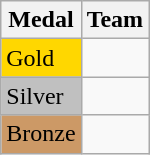<table class="wikitable">
<tr>
<th>Medal</th>
<th>Team</th>
</tr>
<tr>
<td bgcolor="gold">Gold</td>
<td></td>
</tr>
<tr>
<td bgcolor="silver">Silver</td>
<td></td>
</tr>
<tr>
<td bgcolor="cc9966">Bronze</td>
<td></td>
</tr>
</table>
